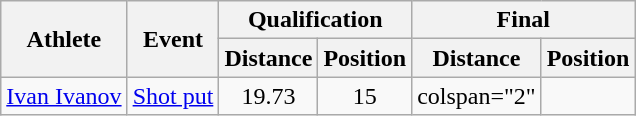<table class="wikitable">
<tr>
<th rowspan="2">Athlete</th>
<th rowspan="2">Event</th>
<th colspan="2">Qualification</th>
<th colspan="2">Final</th>
</tr>
<tr>
<th>Distance</th>
<th>Position</th>
<th>Distance</th>
<th>Position</th>
</tr>
<tr style=text-align:center>
<td style=text-align:left><a href='#'>Ivan Ivanov</a></td>
<td style=text-align:left><a href='#'>Shot put</a></td>
<td>19.73</td>
<td>15</td>
<td>colspan="2" </td>
</tr>
</table>
